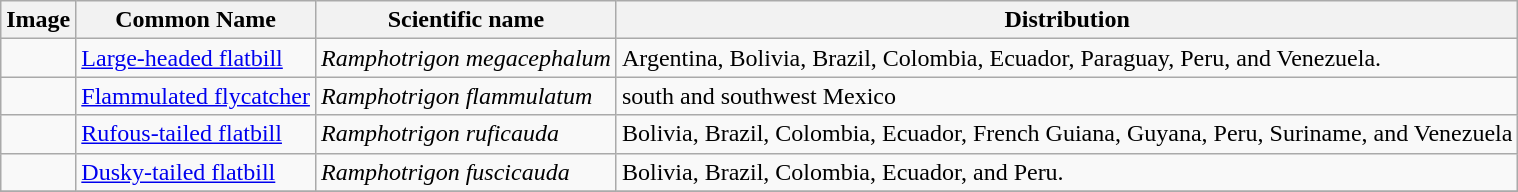<table class="wikitable">
<tr>
<th>Image</th>
<th>Common Name</th>
<th>Scientific name</th>
<th>Distribution</th>
</tr>
<tr>
<td></td>
<td><a href='#'>Large-headed flatbill</a></td>
<td><em>Ramphotrigon megacephalum</em></td>
<td>Argentina, Bolivia, Brazil, Colombia, Ecuador, Paraguay, Peru, and Venezuela.</td>
</tr>
<tr>
<td></td>
<td><a href='#'>Flammulated flycatcher</a></td>
<td><em>Ramphotrigon flammulatum</em></td>
<td>south and southwest Mexico</td>
</tr>
<tr>
<td></td>
<td><a href='#'>Rufous-tailed flatbill</a></td>
<td><em>Ramphotrigon ruficauda</em></td>
<td>Bolivia, Brazil, Colombia, Ecuador, French Guiana, Guyana, Peru, Suriname, and Venezuela</td>
</tr>
<tr>
<td></td>
<td><a href='#'>Dusky-tailed flatbill</a></td>
<td><em>Ramphotrigon fuscicauda</em></td>
<td>Bolivia, Brazil, Colombia, Ecuador, and Peru.</td>
</tr>
<tr>
</tr>
</table>
